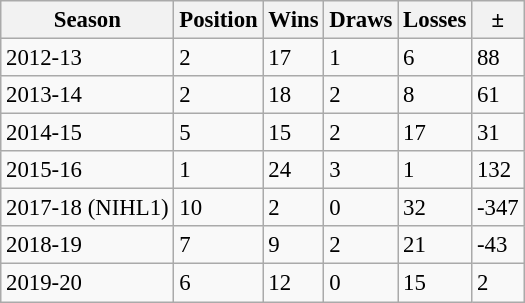<table class="wikitable" style="font-size: 95%; ">
<tr>
<th>Season</th>
<th>Position</th>
<th>Wins</th>
<th>Draws</th>
<th>Losses</th>
<th>±</th>
</tr>
<tr>
<td>2012-13</td>
<td>2</td>
<td>17</td>
<td>1</td>
<td>6</td>
<td>88</td>
</tr>
<tr>
<td>2013-14</td>
<td>2</td>
<td>18</td>
<td>2</td>
<td>8</td>
<td>61</td>
</tr>
<tr>
<td>2014-15</td>
<td>5</td>
<td>15</td>
<td>2</td>
<td>17</td>
<td>31</td>
</tr>
<tr>
<td>2015-16</td>
<td>1</td>
<td>24</td>
<td>3</td>
<td>1</td>
<td>132</td>
</tr>
<tr>
<td>2017-18 (NIHL1)</td>
<td>10</td>
<td>2</td>
<td>0</td>
<td>32</td>
<td>-347</td>
</tr>
<tr>
<td>2018-19</td>
<td>7</td>
<td>9</td>
<td>2</td>
<td>21</td>
<td>-43</td>
</tr>
<tr>
<td>2019-20</td>
<td>6</td>
<td>12</td>
<td>0</td>
<td>15</td>
<td>2</td>
</tr>
</table>
